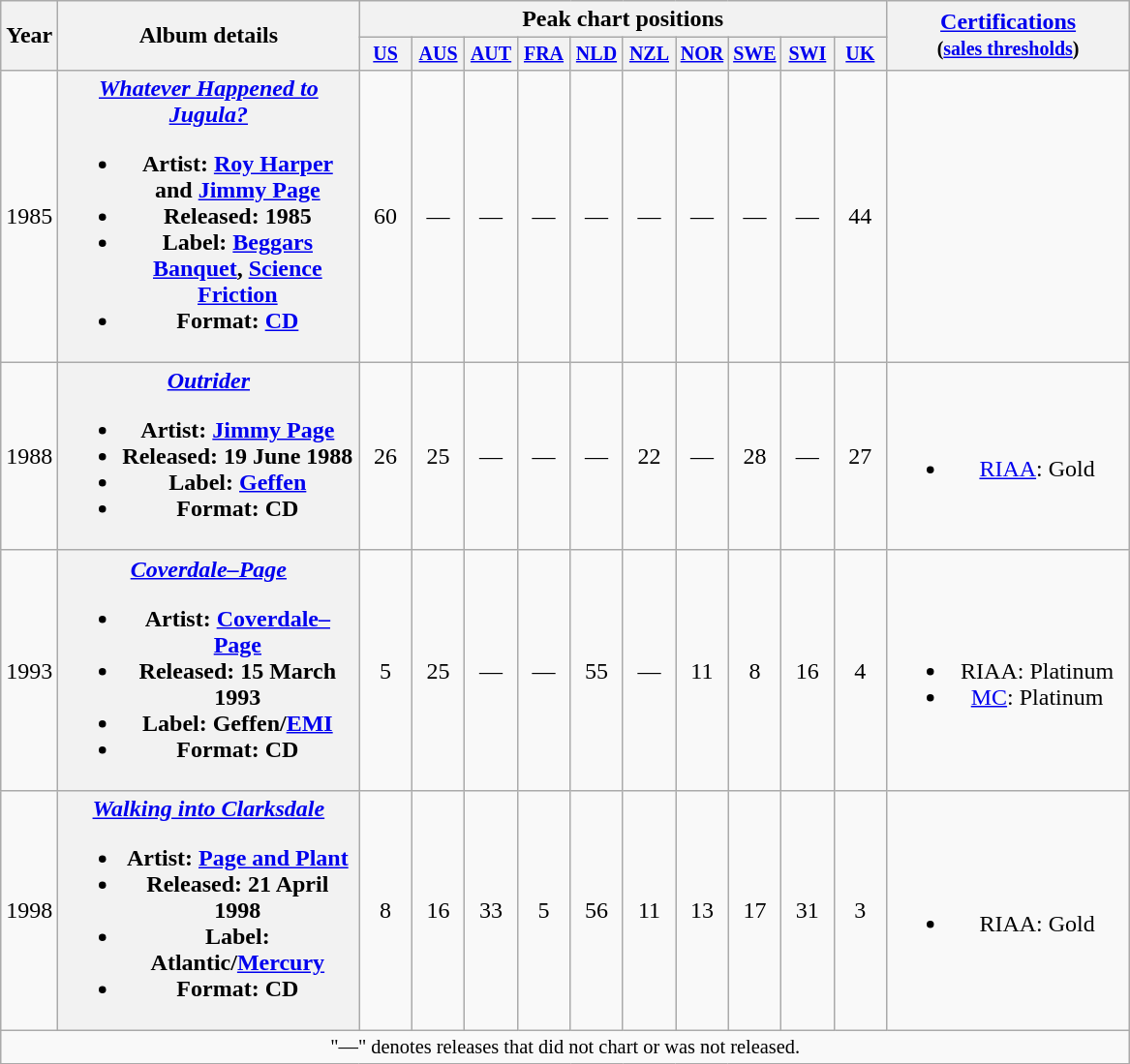<table class="wikitable plainrowheaders" style="text-align:center;">
<tr>
<th scope="col" rowspan=2 width="30">Year</th>
<th scope="col" rowspan=2 width="200">Album details</th>
<th scope="col" colspan=10>Peak chart positions</th>
<th scope="col" rowspan=2 width=160><a href='#'>Certifications</a><br><small>(<a href='#'>sales thresholds</a>)</small></th>
</tr>
<tr style="font-size:smaller;">
<th width="30"><a href='#'>US</a><br></th>
<th width="30"><a href='#'>AUS</a><br></th>
<th width="30"><a href='#'>AUT</a><br></th>
<th width="30"><a href='#'>FRA</a><br></th>
<th width="30"><a href='#'>NLD</a><br></th>
<th width="30"><a href='#'>NZL</a><br></th>
<th width="30"><a href='#'>NOR</a><br></th>
<th width="30"><a href='#'>SWE</a><br></th>
<th width="30"><a href='#'>SWI</a><br></th>
<th width="30"><a href='#'>UK</a><br></th>
</tr>
<tr>
<td style="text-align:left;">1985</td>
<th scope="row"><em><a href='#'>Whatever Happened to Jugula?</a></em><br><ul><li>Artist: <a href='#'>Roy Harper</a> and <a href='#'>Jimmy Page</a></li><li>Released: 1985</li><li>Label: <a href='#'>Beggars Banquet</a>, <a href='#'>Science Friction</a></li><li>Format: <a href='#'>CD</a></li></ul></th>
<td>60</td>
<td>—</td>
<td>—</td>
<td>—</td>
<td>—</td>
<td>—</td>
<td>—</td>
<td>—</td>
<td>—</td>
<td>44</td>
<td style="text-align:left;"></td>
</tr>
<tr>
<td style="text-align:left;">1988</td>
<th scope="row"><em><a href='#'>Outrider</a></em><br><ul><li>Artist: <a href='#'>Jimmy Page</a></li><li>Released: 19 June 1988</li><li>Label: <a href='#'>Geffen</a></li><li>Format: CD</li></ul></th>
<td>26</td>
<td>25</td>
<td>—</td>
<td>—</td>
<td>—</td>
<td>22</td>
<td>—</td>
<td>28</td>
<td>—</td>
<td>27</td>
<td><br><ul><li><a href='#'>RIAA</a>: Gold</li></ul></td>
</tr>
<tr>
<td style="text-align:left;">1993</td>
<th scope="row"><em><a href='#'>Coverdale–Page</a></em><br><ul><li>Artist: <a href='#'>Coverdale–Page</a></li><li>Released: 15 March 1993</li><li>Label: Geffen/<a href='#'>EMI</a></li><li>Format: CD</li></ul></th>
<td>5</td>
<td>25</td>
<td>—</td>
<td>—</td>
<td>55</td>
<td>—</td>
<td>11</td>
<td>8</td>
<td>16</td>
<td>4</td>
<td><br><ul><li>RIAA: Platinum</li><li><a href='#'>MC</a>: Platinum</li></ul></td>
</tr>
<tr>
<td style="text-align:left;">1998</td>
<th scope="row"><em><a href='#'>Walking into Clarksdale</a></em><br><ul><li>Artist: <a href='#'>Page and Plant</a></li><li>Released: 21 April 1998</li><li>Label: Atlantic/<a href='#'>Mercury</a></li><li>Format: CD</li></ul></th>
<td>8</td>
<td>16</td>
<td>33</td>
<td>5</td>
<td>56</td>
<td>11</td>
<td>13</td>
<td>17</td>
<td>31</td>
<td>3</td>
<td><br><ul><li>RIAA: Gold</li></ul></td>
</tr>
<tr>
<td colspan="13" style="font-size:85%;">"—" denotes releases that did not chart or was not released.</td>
</tr>
</table>
